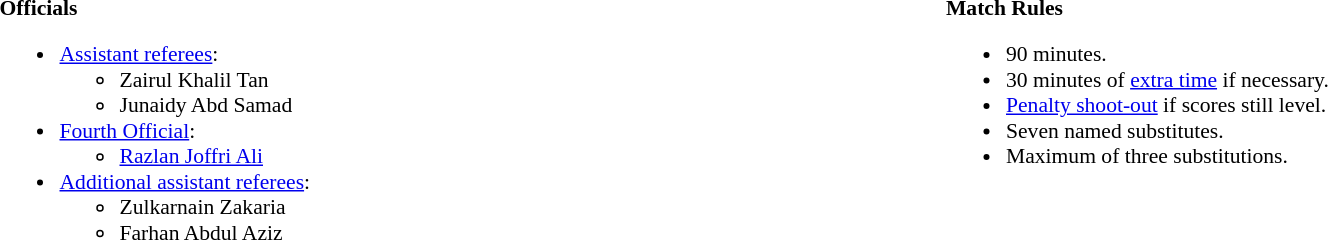<table width=100% style="font-size: 90%">
<tr>
<td width=50% valign=top><br><strong>Officials</strong><ul><li><a href='#'>Assistant referees</a>:<ul><li>Zairul Khalil Tan</li><li>Junaidy Abd Samad</li></ul></li><li><a href='#'>Fourth Official</a>:<ul><li><a href='#'>Razlan Joffri Ali</a></li></ul></li><li><a href='#'>Additional assistant referees</a>:<ul><li>Zulkarnain Zakaria</li><li>Farhan Abdul Aziz</li></ul></li></ul></td>
<td width=50% valign=top><br><strong>Match Rules</strong><ul><li>90 minutes.</li><li>30 minutes of <a href='#'>extra time</a> if necessary.</li><li><a href='#'>Penalty shoot-out</a> if scores still level.</li><li>Seven named substitutes.</li><li>Maximum of three substitutions.</li></ul></td>
</tr>
</table>
